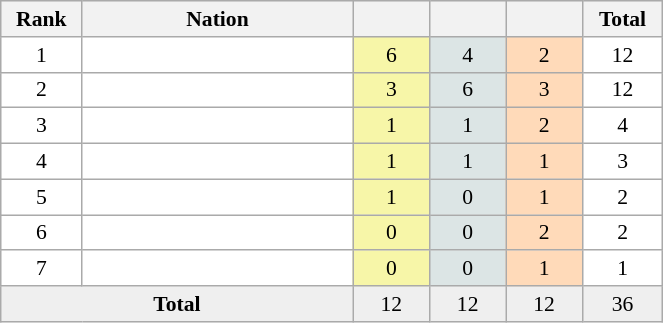<table class=wikitable width=35% cellspacing="1" cellpadding="3" style="border:1px solid #AAAAAA;font-size:90%">
<tr bgcolor="#EFEFEF">
<th width=50>Rank</th>
<th width=200>Nation</th>
<th width=50></th>
<th width=50></th>
<th width=50></th>
<th width=50>Total</th>
</tr>
<tr align="center" valign="top" bgcolor="#FFFFFF">
<td rowspan="1" valign="center">1</td>
<td align="left"></td>
<td style="background:#F7F6A8;">6</td>
<td style="background:#DCE5E5;">4</td>
<td style="background:#FFDAB9;">2</td>
<td>12</td>
</tr>
<tr align="center" valign="top" bgcolor="#FFFFFF">
<td rowspan="1" valign="center">2</td>
<td align="left"></td>
<td style="background:#F7F6A8;">3</td>
<td style="background:#DCE5E5;">6</td>
<td style="background:#FFDAB9;">3</td>
<td>12</td>
</tr>
<tr align="center" valign="top" bgcolor="#FFFFFF">
<td rowspan="1" valign="center">3</td>
<td align="left"></td>
<td style="background:#F7F6A8;">1</td>
<td style="background:#DCE5E5;">1</td>
<td style="background:#FFDAB9;">2</td>
<td>4</td>
</tr>
<tr align="center" valign="top" bgcolor="#FFFFFF">
<td rowspan="1" valign="center">4</td>
<td align="left"></td>
<td style="background:#F7F6A8;">1</td>
<td style="background:#DCE5E5;">1</td>
<td style="background:#FFDAB9;">1</td>
<td>3</td>
</tr>
<tr align="center" valign="top" bgcolor="#FFFFFF">
<td rowspan="1" valign="center">5</td>
<td align="left"></td>
<td style="background:#F7F6A8;">1</td>
<td style="background:#DCE5E5;">0</td>
<td style="background:#FFDAB9;">1</td>
<td>2</td>
</tr>
<tr align="center" valign="top" bgcolor="#FFFFFF">
<td rowspan="1" valign="center">6</td>
<td align="left"></td>
<td style="background:#F7F6A8;">0</td>
<td style="background:#DCE5E5;">0</td>
<td style="background:#FFDAB9;">2</td>
<td>2</td>
</tr>
<tr align="center" valign="top" bgcolor="#FFFFFF">
<td rowspan="1" valign="center">7</td>
<td align="left"></td>
<td style="background:#F7F6A8;">0</td>
<td style="background:#DCE5E5;">0</td>
<td style="background:#FFDAB9;">1</td>
<td>1</td>
</tr>
<tr align="center" valign="top" bgcolor="#EFEFEF">
<td colspan="2" rowspan="1" valign="center"><strong>Total</strong></td>
<td>12</td>
<td>12</td>
<td>12</td>
<td>36</td>
</tr>
</table>
